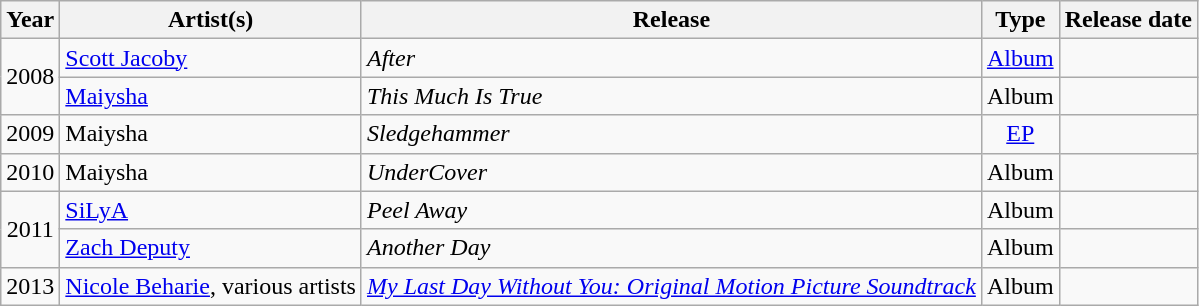<table class="wikitable sortable">
<tr>
<th>Year</th>
<th>Artist(s)</th>
<th>Release</th>
<th>Type</th>
<th>Release date</th>
</tr>
<tr>
<td rowspan="2" style="text-align:center;">2008</td>
<td><a href='#'>Scott Jacoby</a></td>
<td><em>After</em></td>
<td style="text-align:center;"><a href='#'>Album</a></td>
<td style="text-align:center;"><small></small></td>
</tr>
<tr>
<td><a href='#'>Maiysha</a></td>
<td><em>This Much Is True</em></td>
<td style="text-align:center;">Album</td>
<td style="text-align:center;"><small></small></td>
</tr>
<tr>
<td style="text-align:center;">2009</td>
<td>Maiysha</td>
<td><em>Sledgehammer</em></td>
<td style="text-align:center;"><a href='#'>EP</a></td>
<td style="text-align:center;"><small></small></td>
</tr>
<tr>
<td style="text-align:center;">2010</td>
<td>Maiysha</td>
<td><em>UnderCover</em></td>
<td style="text-align:center;">Album</td>
<td style="text-align:center;"><small></small></td>
</tr>
<tr>
<td rowspan="2" style="text-align:center;">2011</td>
<td><a href='#'>SiLyA</a></td>
<td><em>Peel Away</em></td>
<td style="text-align:center;">Album</td>
<td style="text-align:center;"><small></small></td>
</tr>
<tr>
<td><a href='#'>Zach Deputy</a></td>
<td><em>Another Day</em></td>
<td style="text-align:center;">Album</td>
<td style="text-align:center;"><small></small></td>
</tr>
<tr>
<td style="text-align:center;">2013</td>
<td><a href='#'>Nicole Beharie</a>, various artists</td>
<td><em><a href='#'>My Last Day Without You: Original Motion Picture Soundtrack</a></em></td>
<td style="text-align:center;">Album</td>
<td style="text-align:center;"><small></small></td>
</tr>
</table>
